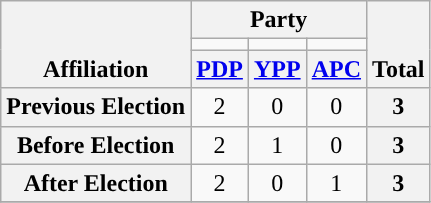<table class=wikitable style="text-align:center">
<tr style="vertical-align:bottom;">
<th rowspan=3>Affiliation</th>
<th colspan=3>Party</th>
<th rowspan=3>Total</th>
</tr>
<tr>
<td style="background-color:"></td>
<td style="background-color:"></td>
<td style="background-color:"></td>
</tr>
<tr>
<th><a href='#'>PDP</a></th>
<th><a href='#'>YPP</a></th>
<th><a href='#'>APC</a></th>
</tr>
<tr>
<th>Previous Election</th>
<td>2</td>
<td>0</td>
<td>0</td>
<th>3</th>
</tr>
<tr>
<th>Before Election</th>
<td>2</td>
<td>1</td>
<td>0</td>
<th>3</th>
</tr>
<tr>
<th>After Election</th>
<td>2</td>
<td>0</td>
<td>1</td>
<th>3</th>
</tr>
<tr>
</tr>
</table>
